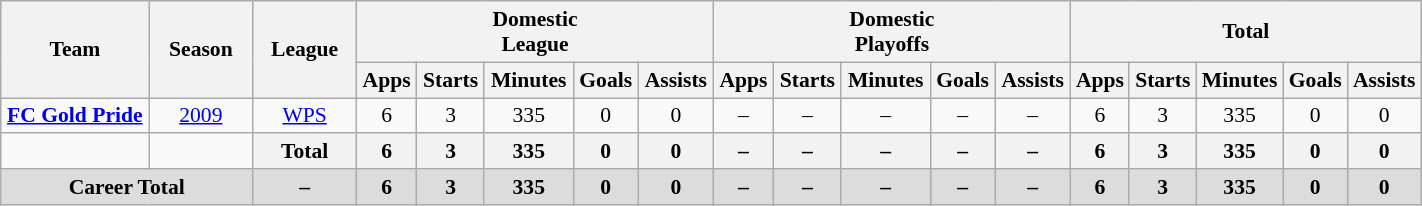<table class="wikitable" style=font-size:90% text-align: center width=75%>
<tr>
<th rowspan=2 width=10%>Team</th>
<th rowspan=2 width=7%>Season</th>
<th rowspan=2 width=7%>League</th>
<th colspan=5 width=20%>Domestic<br>League</th>
<th colspan=5 width=20%>Domestic<br>Playoffs</th>
<th colspan=5 width=10%>Total</th>
</tr>
<tr>
<th align=center>Apps</th>
<th align=center>Starts</th>
<th align=center>Minutes</th>
<th align=center>Goals</th>
<th align=center>Assists</th>
<th align=center>Apps</th>
<th align=center>Starts</th>
<th align=center>Minutes</th>
<th align=center>Goals</th>
<th align=center>Assists</th>
<th align=center>Apps</th>
<th align=center>Starts</th>
<th align=center>Minutes</th>
<th align=center>Goals</th>
<th align=center>Assists</th>
</tr>
<tr>
<td rowspan=1 align=center><strong><a href='#'>FC Gold Pride</a></strong></td>
<td align=center><a href='#'>2009</a></td>
<td align=center><a href='#'>WPS</a></td>
<td align=center>6</td>
<td align=center>3</td>
<td align=center>335</td>
<td align=center>0</td>
<td align=center>0</td>
<td align=center>–</td>
<td align=center>–</td>
<td align=center>–</td>
<td align=center>–</td>
<td align=center>–</td>
<td align=center>6</td>
<td align=center>3</td>
<td align=center>335</td>
<td align=center>0</td>
<td align=center>0</td>
</tr>
<tr>
<td></td>
<td></td>
<th>Total</th>
<th>6</th>
<th>3</th>
<th>335</th>
<th>0</th>
<th>0</th>
<th>–</th>
<th>–</th>
<th>–</th>
<th>–</th>
<th>–</th>
<th>6</th>
<th>3</th>
<th>335</th>
<th>0</th>
<th>0</th>
</tr>
<tr>
<th style="background: #DCDCDC" colspan="2">Career Total</th>
<th style="background: #DCDCDC" align=center>–</th>
<th style="background: #DCDCDC" align=center>6</th>
<th style="background: #DCDCDC" align=center>3</th>
<th style="background: #DCDCDC" align=center>335</th>
<th style="background: #DCDCDC" align=center>0</th>
<th style="background: #DCDCDC" align=center>0</th>
<th style="background: #DCDCDC" align=center>–</th>
<th style="background: #DCDCDC" align=center>–</th>
<th style="background: #DCDCDC" align=center>–</th>
<th style="background: #DCDCDC" align=center>–</th>
<th style="background: #DCDCDC" align=center>–</th>
<th style="background: #DCDCDC" align=center>6</th>
<th style="background: #DCDCDC" align=center>3</th>
<th style="background: #DCDCDC" align=center>335</th>
<th style="background: #DCDCDC" align=center>0</th>
<th style="background: #DCDCDC" align=center>0</th>
</tr>
</table>
